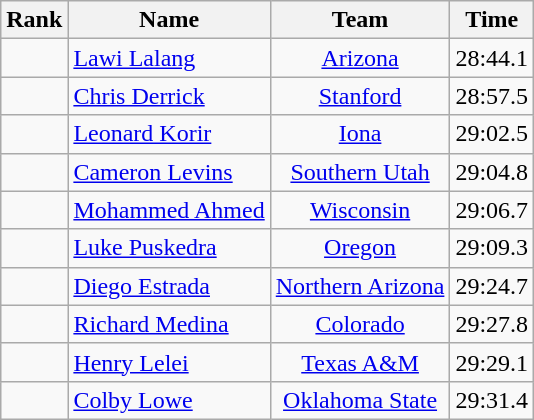<table class="wikitable sortable" style="text-align:center">
<tr>
<th>Rank</th>
<th>Name</th>
<th>Team</th>
<th>Time</th>
</tr>
<tr>
<td></td>
<td align=left> <a href='#'>Lawi Lalang</a></td>
<td><a href='#'>Arizona</a></td>
<td>28:44.1</td>
</tr>
<tr>
<td></td>
<td align=left> <a href='#'>Chris Derrick</a></td>
<td><a href='#'>Stanford</a></td>
<td>28:57.5</td>
</tr>
<tr>
<td></td>
<td align=left> <a href='#'>Leonard Korir</a></td>
<td><a href='#'>Iona</a></td>
<td>29:02.5</td>
</tr>
<tr>
<td></td>
<td align=left> <a href='#'>Cameron Levins</a></td>
<td><a href='#'>Southern Utah</a></td>
<td>29:04.8</td>
</tr>
<tr>
<td></td>
<td align=left> <a href='#'>Mohammed Ahmed</a></td>
<td><a href='#'>Wisconsin</a></td>
<td>29:06.7</td>
</tr>
<tr>
<td></td>
<td align=left> <a href='#'>Luke Puskedra</a></td>
<td><a href='#'>Oregon</a></td>
<td>29:09.3</td>
</tr>
<tr>
<td></td>
<td align=left> <a href='#'>Diego Estrada</a></td>
<td><a href='#'>Northern Arizona</a></td>
<td>29:24.7</td>
</tr>
<tr>
<td></td>
<td align=left> <a href='#'>Richard Medina</a></td>
<td><a href='#'>Colorado</a></td>
<td>29:27.8</td>
</tr>
<tr>
<td></td>
<td align=left> <a href='#'>Henry Lelei</a></td>
<td><a href='#'>Texas A&M</a></td>
<td>29:29.1</td>
</tr>
<tr>
<td></td>
<td align=left> <a href='#'>Colby Lowe</a></td>
<td><a href='#'>Oklahoma State</a></td>
<td>29:31.4</td>
</tr>
</table>
